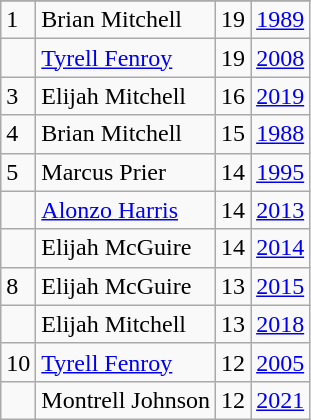<table class="wikitable">
<tr>
</tr>
<tr>
<td>1</td>
<td>Brian Mitchell</td>
<td>19</td>
<td><a href='#'>1989</a></td>
</tr>
<tr>
<td></td>
<td><a href='#'>Tyrell Fenroy</a></td>
<td>19</td>
<td><a href='#'>2008</a></td>
</tr>
<tr>
<td>3</td>
<td>Elijah Mitchell</td>
<td>16</td>
<td><a href='#'>2019</a></td>
</tr>
<tr>
<td>4</td>
<td>Brian Mitchell</td>
<td>15</td>
<td><a href='#'>1988</a></td>
</tr>
<tr>
<td>5</td>
<td>Marcus Prier</td>
<td>14</td>
<td><a href='#'>1995</a></td>
</tr>
<tr>
<td></td>
<td><a href='#'>Alonzo Harris</a></td>
<td>14</td>
<td><a href='#'>2013</a></td>
</tr>
<tr>
<td></td>
<td>Elijah McGuire</td>
<td>14</td>
<td><a href='#'>2014</a></td>
</tr>
<tr>
<td>8</td>
<td>Elijah McGuire</td>
<td>13</td>
<td><a href='#'>2015</a></td>
</tr>
<tr>
<td></td>
<td>Elijah Mitchell</td>
<td>13</td>
<td><a href='#'>2018</a></td>
</tr>
<tr>
<td>10</td>
<td><a href='#'>Tyrell Fenroy</a></td>
<td>12</td>
<td><a href='#'>2005</a></td>
</tr>
<tr>
<td></td>
<td>Montrell Johnson</td>
<td>12</td>
<td><a href='#'>2021</a></td>
</tr>
</table>
